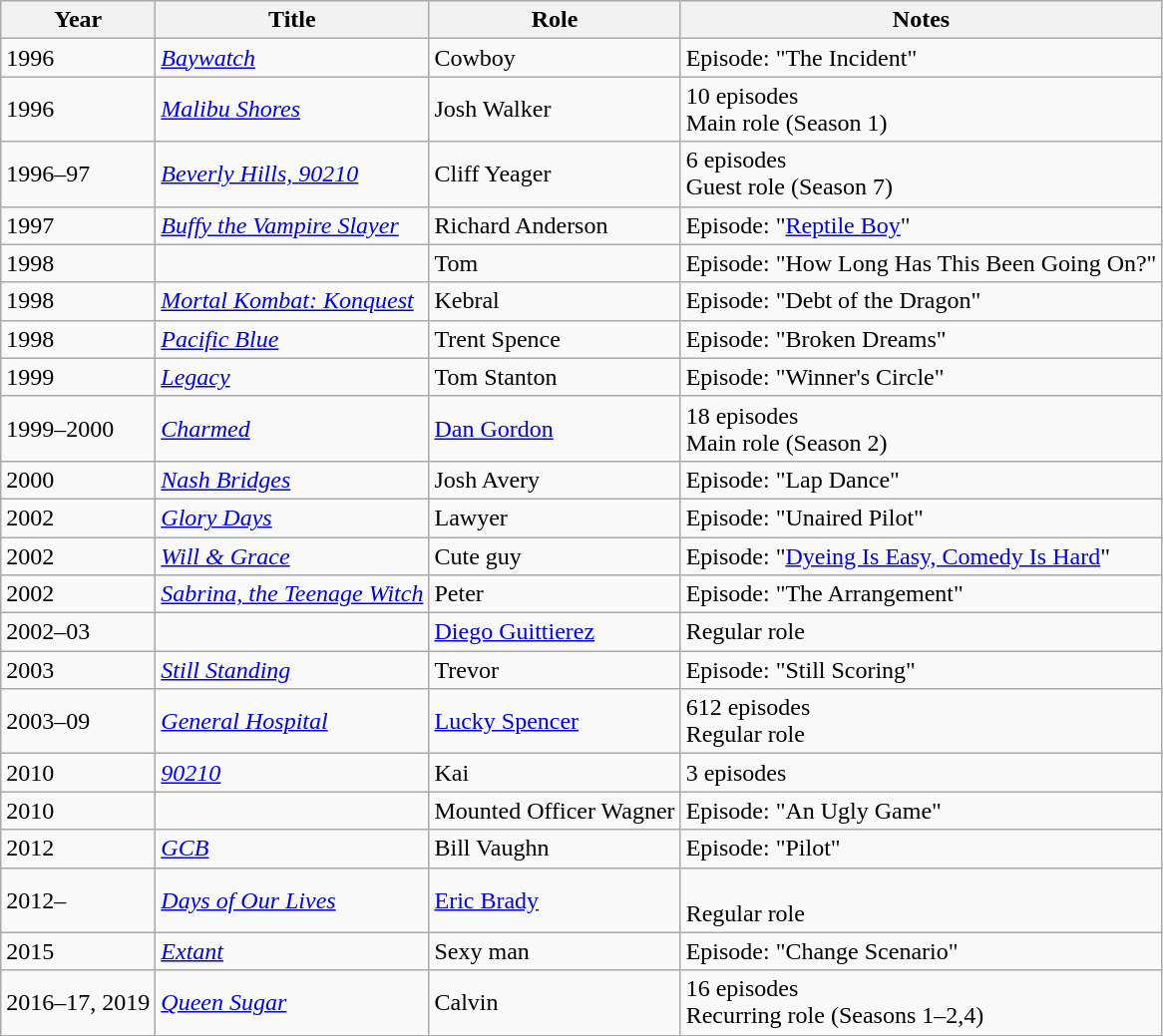<table class="wikitable sortable">
<tr>
<th>Year</th>
<th>Title</th>
<th>Role</th>
<th class="unsortable">Notes</th>
</tr>
<tr>
<td>1996</td>
<td><em><a href='#'>Baywatch</a></em></td>
<td>Cowboy</td>
<td>Episode: "The Incident"</td>
</tr>
<tr>
<td>1996</td>
<td><em><a href='#'>Malibu Shores</a></em></td>
<td>Josh Walker</td>
<td>10 episodes <br> Main role (Season 1)</td>
</tr>
<tr>
<td>1996–97</td>
<td><em><a href='#'>Beverly Hills, 90210</a></em></td>
<td>Cliff Yeager</td>
<td>6 episodes<br>Guest role (Season 7)</td>
</tr>
<tr>
<td>1997</td>
<td><em><a href='#'>Buffy the Vampire Slayer</a></em></td>
<td>Richard Anderson</td>
<td>Episode: "<a href='#'>Reptile Boy</a>"</td>
</tr>
<tr>
<td>1998</td>
<td><em></em></td>
<td>Tom</td>
<td>Episode: "How Long Has This Been Going On?"</td>
</tr>
<tr>
<td>1998</td>
<td><em><a href='#'>Mortal Kombat: Konquest</a></em></td>
<td>Kebral</td>
<td>Episode: "Debt of the Dragon"</td>
</tr>
<tr>
<td>1998</td>
<td><em><a href='#'>Pacific Blue</a></em></td>
<td>Trent Spence</td>
<td>Episode: "Broken Dreams"</td>
</tr>
<tr>
<td>1999</td>
<td><em><a href='#'>Legacy</a></em></td>
<td>Tom Stanton</td>
<td>Episode: "Winner's Circle"</td>
</tr>
<tr>
<td>1999–2000</td>
<td><em><a href='#'>Charmed</a></em></td>
<td><a href='#'>Dan Gordon</a></td>
<td>18 episodes<br>Main role (Season 2)</td>
</tr>
<tr>
<td>2000</td>
<td><em><a href='#'>Nash Bridges</a></em></td>
<td>Josh Avery</td>
<td>Episode: "Lap Dance"</td>
</tr>
<tr>
<td>2002</td>
<td><em><a href='#'>Glory Days</a></em></td>
<td>Lawyer</td>
<td>Episode: "Unaired Pilot"</td>
</tr>
<tr>
<td>2002</td>
<td><em><a href='#'>Will & Grace</a></em></td>
<td>Cute guy</td>
<td>Episode: "<a href='#'>Dyeing Is Easy, Comedy Is Hard</a>"</td>
</tr>
<tr>
<td>2002</td>
<td><em><a href='#'>Sabrina, the Teenage Witch</a></em></td>
<td>Peter</td>
<td>Episode: "The Arrangement"</td>
</tr>
<tr>
<td>2002–03</td>
<td><em></em></td>
<td><a href='#'>Diego Guittierez</a></td>
<td>Regular role</td>
</tr>
<tr>
<td>2003</td>
<td><em><a href='#'>Still Standing</a></em></td>
<td>Trevor</td>
<td>Episode: "Still Scoring"</td>
</tr>
<tr>
<td>2003–09</td>
<td><em><a href='#'>General Hospital</a></em></td>
<td><a href='#'>Lucky Spencer</a></td>
<td>612 episodes<br>Regular role</td>
</tr>
<tr>
<td>2010</td>
<td><em><a href='#'>90210</a></em></td>
<td>Kai</td>
<td>3 episodes</td>
</tr>
<tr>
<td>2010</td>
<td><em></em></td>
<td>Mounted Officer Wagner</td>
<td>Episode: "An Ugly Game"</td>
</tr>
<tr>
<td>2012</td>
<td><em><a href='#'>GCB</a></em></td>
<td>Bill Vaughn</td>
<td>Episode: "Pilot"</td>
</tr>
<tr>
<td>2012–</td>
<td><em><a href='#'>Days of Our Lives</a></em></td>
<td><a href='#'>Eric Brady</a></td>
<td><br> Regular role</td>
</tr>
<tr>
<td>2015</td>
<td><em><a href='#'>Extant</a></em></td>
<td>Sexy man</td>
<td>Episode: "Change Scenario"</td>
</tr>
<tr>
<td>2016–17, 2019</td>
<td><em><a href='#'>Queen Sugar</a></em></td>
<td>Calvin</td>
<td>16 episodes<br>Recurring role (Seasons 1–2,4)</td>
</tr>
</table>
